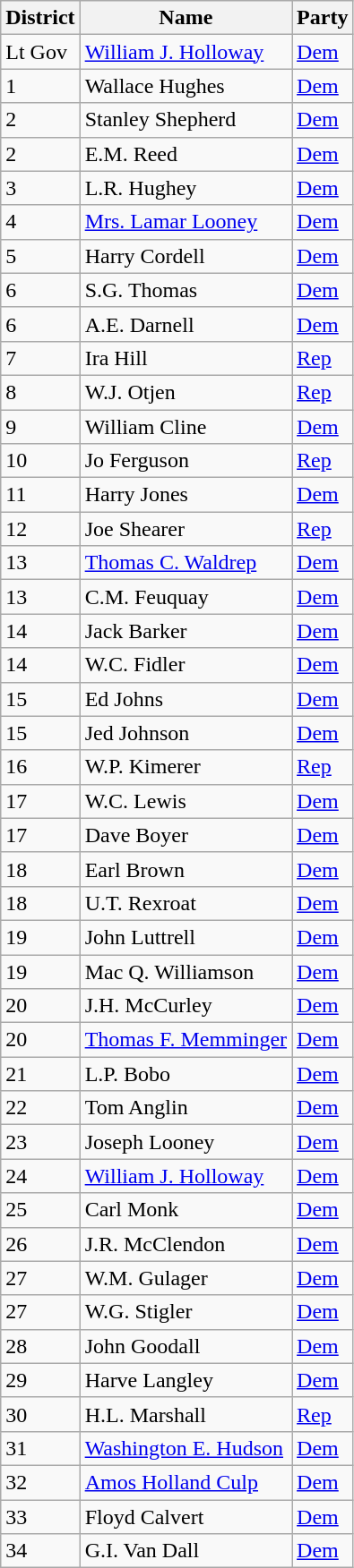<table class="wikitable sortable">
<tr>
<th>District</th>
<th>Name</th>
<th>Party</th>
</tr>
<tr>
<td>Lt Gov</td>
<td><a href='#'>William J. Holloway</a></td>
<td><a href='#'>Dem</a></td>
</tr>
<tr>
<td>1</td>
<td>Wallace Hughes</td>
<td><a href='#'>Dem</a></td>
</tr>
<tr>
<td>2</td>
<td>Stanley Shepherd</td>
<td><a href='#'>Dem</a></td>
</tr>
<tr>
<td>2</td>
<td>E.M. Reed</td>
<td><a href='#'>Dem</a></td>
</tr>
<tr>
<td>3</td>
<td>L.R. Hughey</td>
<td><a href='#'>Dem</a></td>
</tr>
<tr>
<td>4</td>
<td><a href='#'>Mrs. Lamar Looney</a></td>
<td><a href='#'>Dem</a></td>
</tr>
<tr>
<td>5</td>
<td>Harry Cordell</td>
<td><a href='#'>Dem</a></td>
</tr>
<tr>
<td>6</td>
<td>S.G. Thomas</td>
<td><a href='#'>Dem</a></td>
</tr>
<tr>
<td>6</td>
<td>A.E. Darnell</td>
<td><a href='#'>Dem</a></td>
</tr>
<tr>
<td>7</td>
<td>Ira Hill</td>
<td><a href='#'>Rep</a></td>
</tr>
<tr>
<td>8</td>
<td>W.J. Otjen</td>
<td><a href='#'>Rep</a></td>
</tr>
<tr>
<td>9</td>
<td>William Cline</td>
<td><a href='#'>Dem</a></td>
</tr>
<tr>
<td>10</td>
<td>Jo Ferguson</td>
<td><a href='#'>Rep</a></td>
</tr>
<tr>
<td>11</td>
<td>Harry Jones</td>
<td><a href='#'>Dem</a></td>
</tr>
<tr>
<td>12</td>
<td>Joe Shearer</td>
<td><a href='#'>Rep</a></td>
</tr>
<tr>
<td>13</td>
<td><a href='#'>Thomas C. Waldrep</a></td>
<td><a href='#'>Dem</a></td>
</tr>
<tr>
<td>13</td>
<td>C.M. Feuquay</td>
<td><a href='#'>Dem</a></td>
</tr>
<tr>
<td>14</td>
<td>Jack Barker</td>
<td><a href='#'>Dem</a></td>
</tr>
<tr>
<td>14</td>
<td>W.C. Fidler</td>
<td><a href='#'>Dem</a></td>
</tr>
<tr>
<td>15</td>
<td>Ed Johns</td>
<td><a href='#'>Dem</a></td>
</tr>
<tr>
<td>15</td>
<td>Jed Johnson</td>
<td><a href='#'>Dem</a></td>
</tr>
<tr>
<td>16</td>
<td>W.P. Kimerer</td>
<td><a href='#'>Rep</a></td>
</tr>
<tr>
<td>17</td>
<td>W.C. Lewis</td>
<td><a href='#'>Dem</a></td>
</tr>
<tr>
<td>17</td>
<td>Dave Boyer</td>
<td><a href='#'>Dem</a></td>
</tr>
<tr>
<td>18</td>
<td>Earl Brown</td>
<td><a href='#'>Dem</a></td>
</tr>
<tr>
<td>18</td>
<td>U.T. Rexroat</td>
<td><a href='#'>Dem</a></td>
</tr>
<tr>
<td>19</td>
<td>John Luttrell</td>
<td><a href='#'>Dem</a></td>
</tr>
<tr>
<td>19</td>
<td>Mac Q. Williamson</td>
<td><a href='#'>Dem</a></td>
</tr>
<tr>
<td>20</td>
<td>J.H. McCurley</td>
<td><a href='#'>Dem</a></td>
</tr>
<tr>
<td>20</td>
<td><a href='#'>Thomas F. Memminger</a></td>
<td><a href='#'>Dem</a></td>
</tr>
<tr>
<td>21</td>
<td>L.P. Bobo</td>
<td><a href='#'>Dem</a></td>
</tr>
<tr>
<td>22</td>
<td>Tom Anglin</td>
<td><a href='#'>Dem</a></td>
</tr>
<tr>
<td>23</td>
<td>Joseph Looney</td>
<td><a href='#'>Dem</a></td>
</tr>
<tr>
<td>24</td>
<td><a href='#'>William J. Holloway</a></td>
<td><a href='#'>Dem</a></td>
</tr>
<tr>
<td>25</td>
<td>Carl Monk</td>
<td><a href='#'>Dem</a></td>
</tr>
<tr>
<td>26</td>
<td>J.R. McClendon</td>
<td><a href='#'>Dem</a></td>
</tr>
<tr>
<td>27</td>
<td>W.M. Gulager</td>
<td><a href='#'>Dem</a></td>
</tr>
<tr>
<td>27</td>
<td>W.G. Stigler</td>
<td><a href='#'>Dem</a></td>
</tr>
<tr>
<td>28</td>
<td>John Goodall</td>
<td><a href='#'>Dem</a></td>
</tr>
<tr>
<td>29</td>
<td>Harve Langley</td>
<td><a href='#'>Dem</a></td>
</tr>
<tr>
<td>30</td>
<td>H.L. Marshall</td>
<td><a href='#'>Rep</a></td>
</tr>
<tr>
<td>31</td>
<td><a href='#'>Washington E. Hudson</a></td>
<td><a href='#'>Dem</a></td>
</tr>
<tr>
<td>32</td>
<td><a href='#'>Amos Holland Culp</a></td>
<td><a href='#'>Dem</a></td>
</tr>
<tr>
<td>33</td>
<td>Floyd Calvert</td>
<td><a href='#'>Dem</a></td>
</tr>
<tr>
<td>34</td>
<td>G.I. Van Dall</td>
<td><a href='#'>Dem</a></td>
</tr>
</table>
